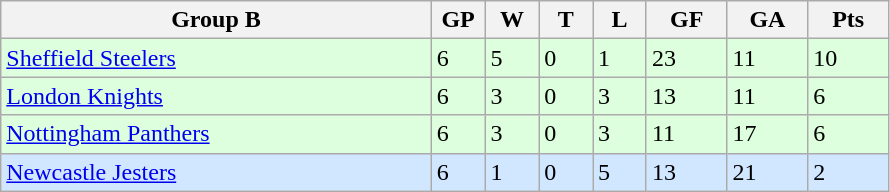<table class="wikitable">
<tr>
<th width="40%">Group B</th>
<th width="5%">GP</th>
<th width="5%">W</th>
<th width="5%">T</th>
<th width="5%">L</th>
<th width="7.5%">GF</th>
<th width="7.5%">GA</th>
<th width="7.5%">Pts</th>
</tr>
<tr bgcolor="#ddffdd">
<td><a href='#'>Sheffield Steelers</a></td>
<td>6</td>
<td>5</td>
<td>0</td>
<td>1</td>
<td>23</td>
<td>11</td>
<td>10</td>
</tr>
<tr bgcolor="#ddffdd">
<td><a href='#'>London Knights</a></td>
<td>6</td>
<td>3</td>
<td>0</td>
<td>3</td>
<td>13</td>
<td>11</td>
<td>6</td>
</tr>
<tr bgcolor="#ddffdd">
<td><a href='#'>Nottingham Panthers</a></td>
<td>6</td>
<td>3</td>
<td>0</td>
<td>3</td>
<td>11</td>
<td>17</td>
<td>6</td>
</tr>
<tr bgcolor="#D0E7FF">
<td><a href='#'>Newcastle Jesters</a></td>
<td>6</td>
<td>1</td>
<td>0</td>
<td>5</td>
<td>13</td>
<td>21</td>
<td>2</td>
</tr>
</table>
